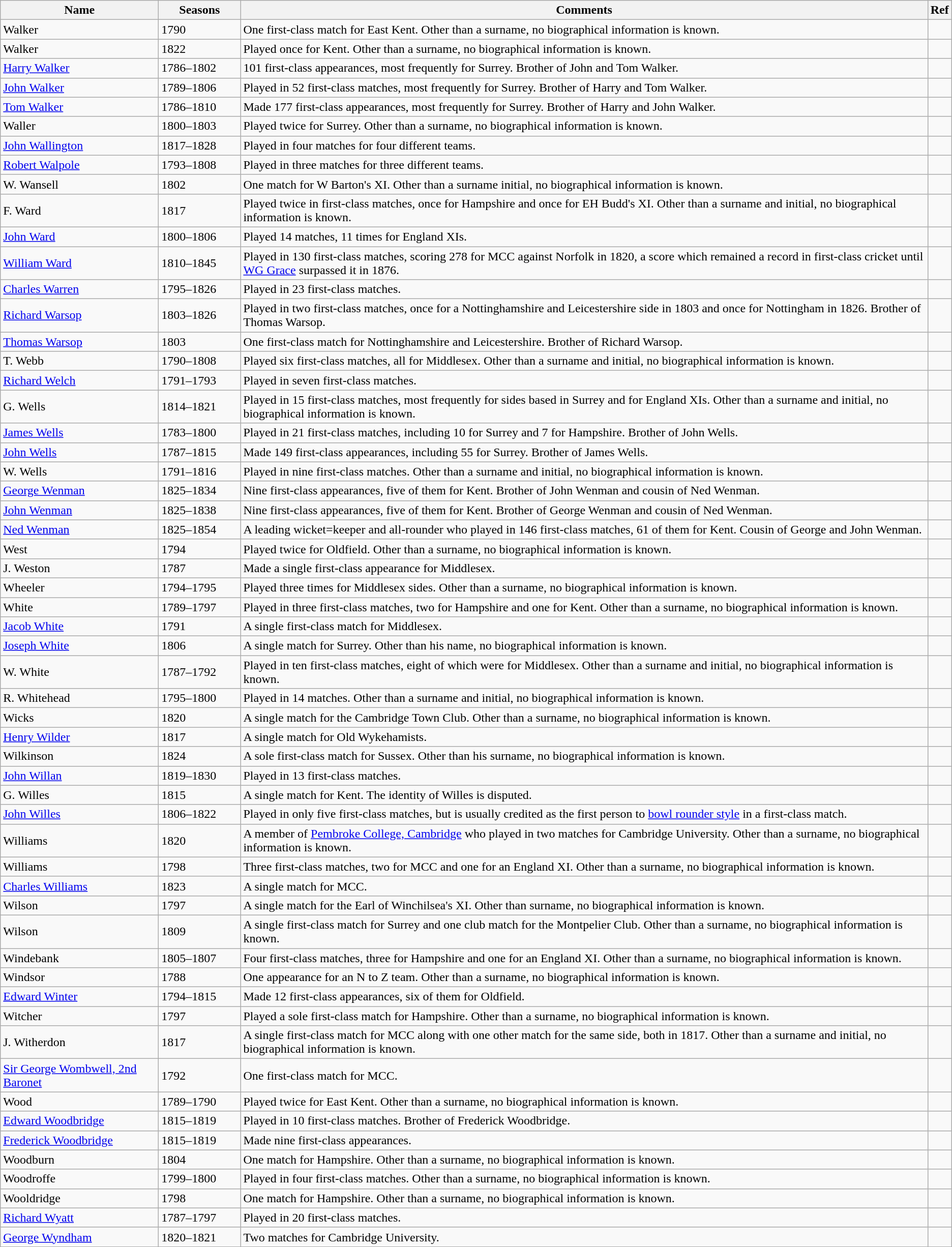<table class="wikitable">
<tr>
<th style="width:200px">Name</th>
<th style="width: 100px">Seasons</th>
<th>Comments</th>
<th>Ref</th>
</tr>
<tr>
<td>Walker</td>
<td>1790</td>
<td>One first-class match for East Kent. Other than a surname, no biographical information is known.</td>
<td></td>
</tr>
<tr>
<td>Walker</td>
<td>1822</td>
<td>Played once for Kent. Other than a surname, no biographical information is known.</td>
<td></td>
</tr>
<tr>
<td><a href='#'>Harry Walker</a></td>
<td>1786–1802</td>
<td>101 first-class appearances, most frequently for Surrey. Brother of John and Tom Walker.</td>
<td></td>
</tr>
<tr>
<td><a href='#'>John Walker</a></td>
<td>1789–1806</td>
<td>Played in 52 first-class matches, most frequently for Surrey. Brother of Harry and Tom Walker.</td>
<td></td>
</tr>
<tr>
<td><a href='#'>Tom Walker</a></td>
<td>1786–1810</td>
<td>Made 177 first-class appearances, most frequently for Surrey. Brother of Harry and John Walker.</td>
<td></td>
</tr>
<tr>
<td>Waller</td>
<td>1800–1803</td>
<td>Played twice for Surrey. Other than a surname, no biographical information is known.</td>
<td></td>
</tr>
<tr>
<td><a href='#'>John Wallington</a></td>
<td>1817–1828</td>
<td>Played in four matches for four different teams.</td>
<td></td>
</tr>
<tr>
<td><a href='#'>Robert Walpole</a></td>
<td>1793–1808</td>
<td>Played in three matches for three different teams.</td>
<td></td>
</tr>
<tr>
<td>W. Wansell</td>
<td>1802</td>
<td>One match for W Barton's XI. Other than a surname initial, no biographical information is known.</td>
<td></td>
</tr>
<tr>
<td>F. Ward</td>
<td>1817</td>
<td>Played twice in first-class matches, once for Hampshire and once for EH Budd's XI. Other than a surname and initial, no biographical information is known.</td>
<td></td>
</tr>
<tr>
<td><a href='#'>John Ward</a></td>
<td>1800–1806</td>
<td>Played 14 matches, 11 times for England XIs.</td>
<td></td>
</tr>
<tr>
<td><a href='#'>William Ward</a></td>
<td>1810–1845</td>
<td>Played in 130 first-class matches, scoring 278 for MCC against Norfolk in 1820, a score which remained a record in first-class cricket until <a href='#'>WG Grace</a> surpassed it in 1876.</td>
<td></td>
</tr>
<tr>
<td><a href='#'>Charles Warren</a></td>
<td>1795–1826</td>
<td>Played in 23 first-class matches.</td>
<td></td>
</tr>
<tr>
<td><a href='#'>Richard Warsop</a></td>
<td>1803–1826</td>
<td>Played in two first-class matches, once for a Nottinghamshire and Leicestershire side in 1803 and once for Nottingham in 1826. Brother of Thomas Warsop.</td>
<td></td>
</tr>
<tr>
<td><a href='#'>Thomas Warsop</a></td>
<td>1803</td>
<td>One first-class match for Nottinghamshire and Leicestershire. Brother of Richard Warsop.</td>
<td></td>
</tr>
<tr>
<td>T. Webb</td>
<td>1790–1808</td>
<td>Played six first-class matches, all for Middlesex. Other than a surname and initial, no biographical information is known.</td>
<td></td>
</tr>
<tr>
<td><a href='#'>Richard Welch</a></td>
<td>1791–1793</td>
<td>Played in seven first-class matches.</td>
<td></td>
</tr>
<tr>
<td>G. Wells</td>
<td>1814–1821</td>
<td>Played in 15 first-class matches, most frequently for sides based in Surrey and for England XIs. Other than a surname and initial, no biographical information is known.</td>
<td></td>
</tr>
<tr>
<td><a href='#'>James Wells</a></td>
<td>1783–1800</td>
<td>Played in 21 first-class matches, including 10 for Surrey and 7 for Hampshire. Brother of John Wells.</td>
<td></td>
</tr>
<tr>
<td><a href='#'>John Wells</a></td>
<td>1787–1815</td>
<td>Made 149 first-class appearances, including 55 for Surrey. Brother of James Wells.</td>
<td></td>
</tr>
<tr>
<td>W. Wells</td>
<td>1791–1816</td>
<td>Played in nine first-class matches. Other than a surname and initial, no biographical information is known.</td>
<td></td>
</tr>
<tr>
<td><a href='#'>George Wenman</a></td>
<td>1825–1834</td>
<td>Nine first-class appearances, five of them for Kent. Brother of John Wenman and cousin of Ned Wenman.</td>
<td></td>
</tr>
<tr>
<td><a href='#'>John Wenman</a></td>
<td>1825–1838</td>
<td>Nine first-class appearances, five of them for Kent. Brother of George Wenman and cousin of Ned Wenman.</td>
<td></td>
</tr>
<tr>
<td><a href='#'>Ned Wenman</a></td>
<td>1825–1854</td>
<td>A leading wicket=keeper and all-rounder who played in 146 first-class matches, 61 of them for Kent. Cousin of George and John Wenman.</td>
<td></td>
</tr>
<tr>
<td>West</td>
<td>1794</td>
<td>Played twice for Oldfield. Other than a surname, no biographical information is known.</td>
<td></td>
</tr>
<tr>
<td>J. Weston</td>
<td>1787</td>
<td>Made a single first-class appearance for Middlesex.</td>
<td></td>
</tr>
<tr>
<td>Wheeler</td>
<td>1794–1795</td>
<td>Played three times for Middlesex sides. Other than a surname, no biographical information is known.</td>
<td></td>
</tr>
<tr>
<td>White</td>
<td>1789–1797</td>
<td>Played in three first-class matches, two for Hampshire and one for Kent. Other than a surname, no biographical information is known.</td>
<td></td>
</tr>
<tr>
<td><a href='#'>Jacob White</a></td>
<td>1791</td>
<td>A single first-class match for Middlesex.</td>
<td></td>
</tr>
<tr>
<td><a href='#'>Joseph White</a></td>
<td>1806</td>
<td>A single match for Surrey. Other than his name, no biographical information is known.</td>
<td></td>
</tr>
<tr>
<td>W. White</td>
<td>1787–1792</td>
<td>Played in ten first-class matches, eight of which were for Middlesex. Other than a surname and initial, no biographical information is known.</td>
<td></td>
</tr>
<tr>
<td>R. Whitehead</td>
<td>1795–1800</td>
<td>Played in 14 matches. Other than a surname and initial, no biographical information is known.</td>
<td></td>
</tr>
<tr>
<td>Wicks</td>
<td>1820</td>
<td>A single match for the Cambridge Town Club. Other than a surname, no biographical information is known.</td>
<td></td>
</tr>
<tr>
<td><a href='#'>Henry Wilder</a></td>
<td>1817</td>
<td>A single match for Old Wykehamists.</td>
<td></td>
</tr>
<tr>
<td>Wilkinson</td>
<td>1824</td>
<td>A sole first-class match for Sussex. Other than his surname, no biographical information is known.</td>
<td></td>
</tr>
<tr>
<td><a href='#'>John Willan</a></td>
<td>1819–1830</td>
<td>Played in 13 first-class matches.</td>
<td></td>
</tr>
<tr>
<td>G. Willes</td>
<td>1815</td>
<td>A single match for Kent. The identity of Willes is disputed.</td>
<td></td>
</tr>
<tr>
<td><a href='#'>John Willes</a></td>
<td>1806–1822</td>
<td>Played in only five first-class matches, but is usually credited as the first person to <a href='#'>bowl rounder style</a> in a first-class match.</td>
<td></td>
</tr>
<tr>
<td>Williams</td>
<td>1820</td>
<td>A member of <a href='#'>Pembroke College, Cambridge</a> who played in two matches for Cambridge University. Other than a surname, no biographical information is known.</td>
<td></td>
</tr>
<tr>
<td>Williams</td>
<td>1798</td>
<td>Three first-class matches, two for MCC and one for an England XI. Other than a surname, no biographical information is known.</td>
<td></td>
</tr>
<tr>
<td><a href='#'>Charles Williams</a></td>
<td>1823</td>
<td>A single match for MCC.</td>
<td></td>
</tr>
<tr>
<td>Wilson</td>
<td>1797</td>
<td>A single match for the Earl of Winchilsea's XI. Other than surname, no biographical information is known.</td>
<td></td>
</tr>
<tr>
<td>Wilson</td>
<td>1809</td>
<td>A single first-class match for Surrey and one club match for the Montpelier Club. Other than a surname, no biographical information is known.</td>
<td></td>
</tr>
<tr>
<td>Windebank</td>
<td>1805–1807</td>
<td>Four first-class matches, three for Hampshire and one for an England XI. Other than a surname, no biographical information is known.</td>
<td></td>
</tr>
<tr>
<td>Windsor</td>
<td>1788</td>
<td>One appearance for an N to Z team. Other than a surname, no biographical information is known.</td>
<td></td>
</tr>
<tr>
<td><a href='#'>Edward Winter</a></td>
<td>1794–1815</td>
<td>Made 12 first-class appearances, six of them for Oldfield.</td>
<td></td>
</tr>
<tr>
<td>Witcher</td>
<td>1797</td>
<td>Played a sole first-class match for Hampshire. Other than a surname, no biographical information is known.</td>
<td></td>
</tr>
<tr>
<td>J. Witherdon</td>
<td>1817</td>
<td>A single first-class match for MCC along with one other match for the same side, both in 1817. Other than a surname and initial, no biographical information is known.</td>
<td></td>
</tr>
<tr>
<td><a href='#'>Sir George Wombwell, 2nd Baronet</a></td>
<td>1792</td>
<td>One first-class match for MCC.</td>
<td></td>
</tr>
<tr>
<td>Wood</td>
<td>1789–1790</td>
<td>Played twice for East Kent. Other than a surname, no biographical information is known.</td>
<td></td>
</tr>
<tr>
<td><a href='#'>Edward Woodbridge</a></td>
<td>1815–1819</td>
<td>Played in 10 first-class matches. Brother of Frederick Woodbridge.</td>
<td></td>
</tr>
<tr>
<td><a href='#'>Frederick Woodbridge</a></td>
<td>1815–1819</td>
<td>Made nine first-class appearances.</td>
<td></td>
</tr>
<tr>
<td>Woodburn</td>
<td>1804</td>
<td>One match for Hampshire. Other than a surname, no biographical information is known.</td>
<td></td>
</tr>
<tr>
<td>Woodroffe</td>
<td>1799–1800</td>
<td>Played in four first-class matches. Other than a surname, no biographical information is known.</td>
<td></td>
</tr>
<tr>
<td>Wooldridge</td>
<td>1798</td>
<td>One match for Hampshire. Other than a surname, no biographical information is known.</td>
<td></td>
</tr>
<tr>
<td><a href='#'>Richard Wyatt</a></td>
<td>1787–1797</td>
<td>Played in 20 first-class matches.</td>
<td></td>
</tr>
<tr>
<td><a href='#'>George Wyndham</a></td>
<td>1820–1821</td>
<td>Two matches for Cambridge University.</td>
<td></td>
</tr>
</table>
